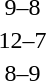<table style="text-align:center">
<tr>
<th width=200></th>
<th width=100></th>
<th width=200></th>
</tr>
<tr>
<td align=right><strong></strong></td>
<td>9–8</td>
<td align=left></td>
</tr>
<tr>
<td align=right><strong></strong></td>
<td>12–7</td>
<td align=left></td>
</tr>
<tr>
<td align=right></td>
<td>8–9</td>
<td align=left><strong></strong></td>
</tr>
</table>
